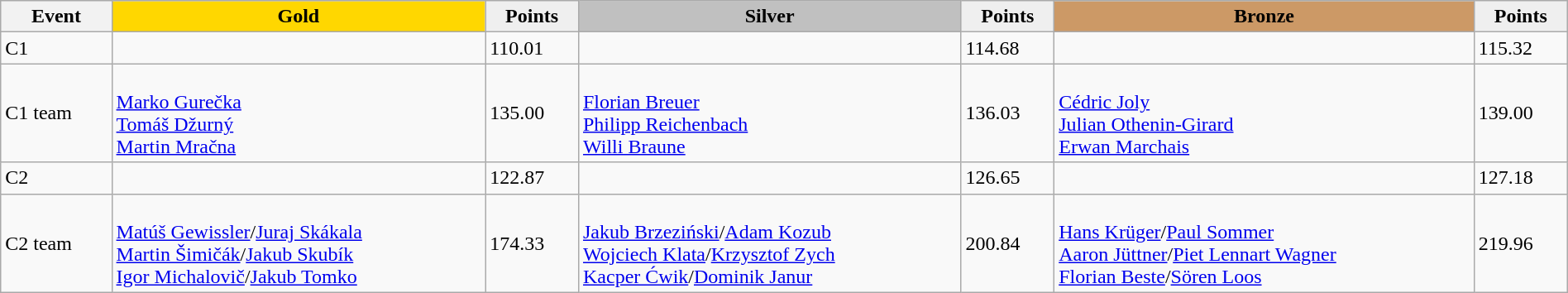<table class="wikitable" width=100%>
<tr>
<th>Event</th>
<td align=center bgcolor="gold"><strong>Gold</strong></td>
<td align=center bgcolor="EFEFEF"><strong>Points</strong></td>
<td align=center bgcolor="silver"><strong>Silver</strong></td>
<td align=center bgcolor="EFEFEF"><strong>Points</strong></td>
<td align=center bgcolor="CC9966"><strong>Bronze</strong></td>
<td align=center bgcolor="EFEFEF"><strong>Points</strong></td>
</tr>
<tr>
<td>C1</td>
<td></td>
<td>110.01</td>
<td></td>
<td>114.68</td>
<td></td>
<td>115.32</td>
</tr>
<tr>
<td>C1 team</td>
<td><br><a href='#'>Marko Gurečka</a><br><a href='#'>Tomáš Džurný</a><br><a href='#'>Martin Mračna</a></td>
<td>135.00</td>
<td><br><a href='#'>Florian Breuer</a><br><a href='#'>Philipp Reichenbach</a><br><a href='#'>Willi Braune</a></td>
<td>136.03</td>
<td><br><a href='#'>Cédric Joly</a><br><a href='#'>Julian Othenin-Girard</a><br><a href='#'>Erwan Marchais</a></td>
<td>139.00</td>
</tr>
<tr>
<td>C2</td>
<td></td>
<td>122.87</td>
<td></td>
<td>126.65</td>
<td></td>
<td>127.18</td>
</tr>
<tr>
<td>C2 team</td>
<td><br><a href='#'>Matúš Gewissler</a>/<a href='#'>Juraj Skákala</a><br><a href='#'>Martin Šimičák</a>/<a href='#'>Jakub Skubík</a><br><a href='#'>Igor Michalovič</a>/<a href='#'>Jakub Tomko</a></td>
<td>174.33</td>
<td><br><a href='#'>Jakub Brzeziński</a>/<a href='#'>Adam Kozub</a><br><a href='#'>Wojciech Klata</a>/<a href='#'>Krzysztof Zych</a><br><a href='#'>Kacper Ćwik</a>/<a href='#'>Dominik Janur</a></td>
<td>200.84</td>
<td><br><a href='#'>Hans Krüger</a>/<a href='#'>Paul Sommer</a><br><a href='#'>Aaron Jüttner</a>/<a href='#'>Piet Lennart Wagner</a><br><a href='#'>Florian Beste</a>/<a href='#'>Sören Loos</a></td>
<td>219.96</td>
</tr>
</table>
